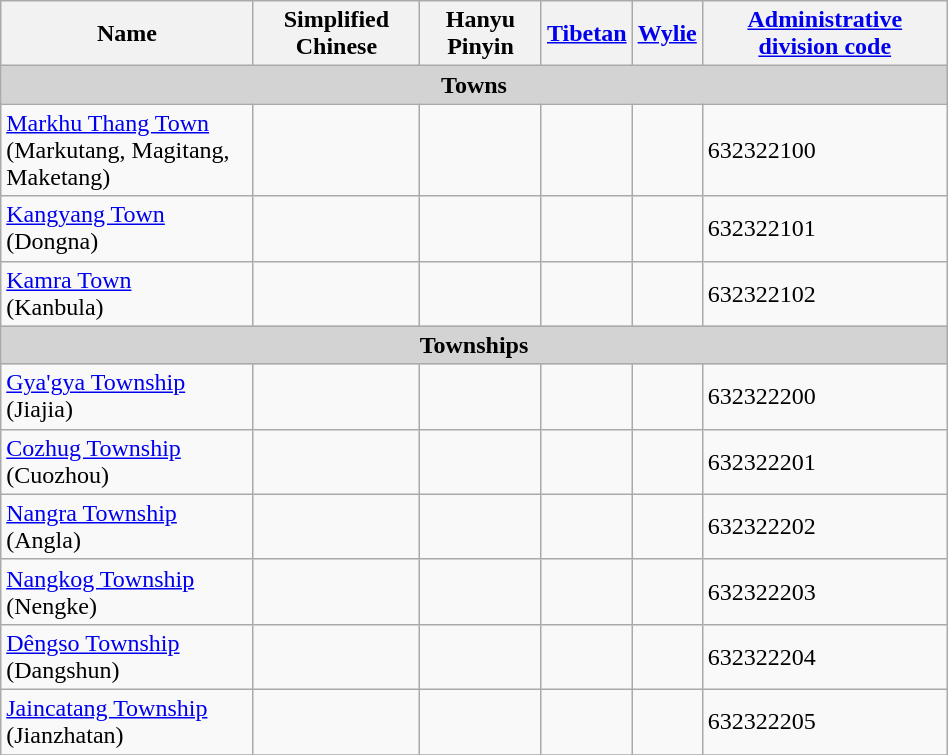<table class="wikitable" align="center" style="width:50%; border="1">
<tr>
<th>Name</th>
<th>Simplified Chinese</th>
<th>Hanyu Pinyin</th>
<th><a href='#'>Tibetan</a></th>
<th><a href='#'>Wylie</a></th>
<th><a href='#'>Administrative division code</a></th>
</tr>
<tr>
<td colspan="7"  style="text-align:center; background:#d3d3d3;"><strong>Towns</strong></td>
</tr>
<tr --------->
<td><a href='#'>Markhu Thang Town</a><br>(Markutang, Magitang, Maketang)</td>
<td></td>
<td></td>
<td></td>
<td></td>
<td>632322100</td>
</tr>
<tr>
<td><a href='#'>Kangyang Town</a><br>(Dongna)</td>
<td></td>
<td></td>
<td></td>
<td></td>
<td>632322101</td>
</tr>
<tr>
<td><a href='#'>Kamra Town</a><br>(Kanbula)</td>
<td></td>
<td></td>
<td></td>
<td></td>
<td>632322102</td>
</tr>
<tr>
<td colspan="7"  style="text-align:center; background:#d3d3d3;"><strong>Townships</strong></td>
</tr>
<tr --------->
<td><a href='#'>Gya'gya Township</a><br>(Jiajia)</td>
<td></td>
<td></td>
<td></td>
<td></td>
<td>632322200</td>
</tr>
<tr>
<td><a href='#'>Cozhug Township</a><br>(Cuozhou)</td>
<td></td>
<td></td>
<td></td>
<td></td>
<td>632322201</td>
</tr>
<tr>
<td><a href='#'>Nangra Township</a><br>(Angla)</td>
<td></td>
<td></td>
<td></td>
<td></td>
<td>632322202</td>
</tr>
<tr>
<td><a href='#'>Nangkog Township</a><br>(Nengke)</td>
<td></td>
<td></td>
<td></td>
<td></td>
<td>632322203</td>
</tr>
<tr>
<td><a href='#'>Dêngso Township</a><br>(Dangshun)</td>
<td></td>
<td></td>
<td></td>
<td></td>
<td>632322204</td>
</tr>
<tr>
<td><a href='#'>Jaincatang Township</a><br>(Jianzhatan)</td>
<td></td>
<td></td>
<td></td>
<td></td>
<td>632322205</td>
</tr>
<tr>
</tr>
</table>
